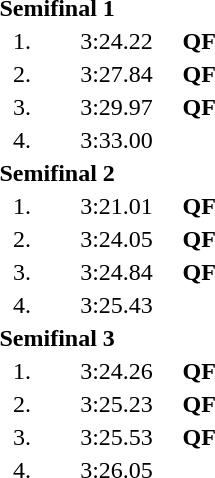<table style="text-align:center">
<tr>
<td colspan=4 align=left><strong>Semifinal 1</strong></td>
</tr>
<tr>
<td width=30>1.</td>
<td align=left></td>
<td width=80>3:24.22</td>
<td><strong>QF</strong></td>
</tr>
<tr>
<td>2.</td>
<td align=left></td>
<td>3:27.84</td>
<td><strong>QF</strong></td>
</tr>
<tr>
<td>3.</td>
<td align=left></td>
<td>3:29.97</td>
<td><strong>QF</strong></td>
</tr>
<tr>
<td>4.</td>
<td align=left></td>
<td>3:33.00</td>
<td></td>
</tr>
<tr>
<td colspan=4 align=left><strong>Semifinal 2</strong></td>
</tr>
<tr>
<td>1.</td>
<td align=left></td>
<td>3:21.01</td>
<td><strong>QF</strong></td>
</tr>
<tr>
<td>2.</td>
<td align=left></td>
<td>3:24.05</td>
<td><strong>QF</strong></td>
</tr>
<tr>
<td>3.</td>
<td align=left></td>
<td>3:24.84</td>
<td><strong>QF</strong></td>
</tr>
<tr>
<td>4.</td>
<td align=left></td>
<td>3:25.43</td>
<td></td>
</tr>
<tr>
<td colspan=4 align=left><strong>Semifinal 3</strong></td>
</tr>
<tr>
<td>1.</td>
<td align=left></td>
<td>3:24.26</td>
<td><strong>QF</strong></td>
</tr>
<tr>
<td>2.</td>
<td align=left></td>
<td>3:25.23</td>
<td><strong>QF</strong></td>
</tr>
<tr>
<td>3.</td>
<td align=left></td>
<td>3:25.53</td>
<td><strong>QF</strong></td>
</tr>
<tr>
<td>4.</td>
<td align=left></td>
<td>3:26.05</td>
<td></td>
</tr>
</table>
